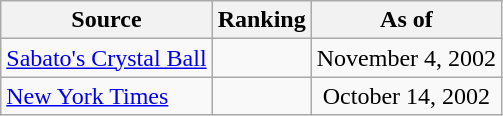<table class="wikitable" style="text-align:center">
<tr>
<th>Source</th>
<th>Ranking</th>
<th>As of</th>
</tr>
<tr>
<td align=left><a href='#'>Sabato's Crystal Ball</a></td>
<td></td>
<td>November 4, 2002</td>
</tr>
<tr>
<td align=left><a href='#'>New York Times</a></td>
<td></td>
<td>October 14, 2002</td>
</tr>
</table>
